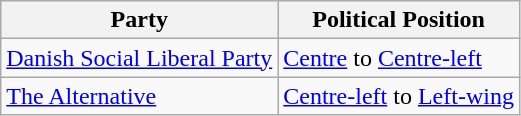<table class="wikitable mw-collapsible mw-collapsed">
<tr>
<th>Party</th>
<th>Political Position</th>
</tr>
<tr>
<td><a href='#'>Danish Social Liberal Party</a></td>
<td><a href='#'>Centre</a> to <a href='#'>Centre-left</a></td>
</tr>
<tr>
<td><a href='#'>The Alternative</a></td>
<td><a href='#'>Centre-left</a> to <a href='#'>Left-wing</a></td>
</tr>
</table>
